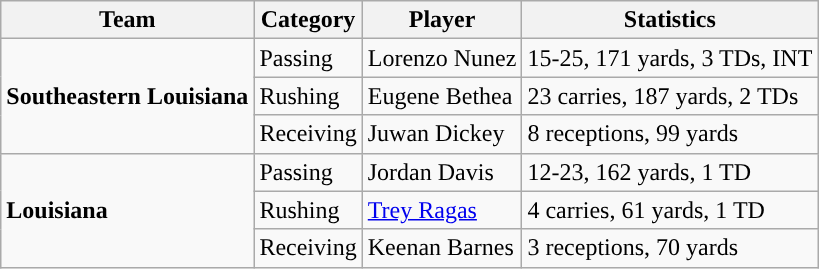<table class="wikitable" style="float: left;">
<tr>
<th>Team</th>
<th>Category</th>
<th>Player</th>
<th>Statistics</th>
</tr>
<tr>
<td rowspan=3><strong>Southeastern Louisiana</strong></td>
<td>Passing</td>
<td>Lorenzo Nunez</td>
<td>15-25, 171 yards, 3 TDs, INT</td>
</tr>
<tr>
<td>Rushing</td>
<td>Eugene Bethea</td>
<td>23 carries, 187 yards, 2 TDs</td>
</tr>
<tr>
<td>Receiving</td>
<td>Juwan Dickey</td>
<td>8 receptions, 99 yards</td>
</tr>
<tr>
<td rowspan=3><strong>Louisiana</strong></td>
<td>Passing</td>
<td>Jordan Davis</td>
<td>12-23, 162 yards, 1 TD</td>
</tr>
<tr>
<td>Rushing</td>
<td><a href='#'>Trey Ragas</a></td>
<td>4 carries, 61 yards, 1 TD</td>
</tr>
<tr>
<td>Receiving</td>
<td>Keenan Barnes</td>
<td>3 receptions, 70 yards</td>
</tr>
</table>
